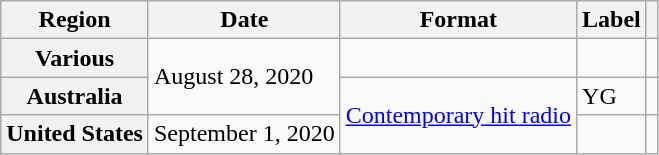<table class="wikitable plainrowheaders">
<tr>
<th scope="col">Region</th>
<th scope="col">Date</th>
<th scope="col">Format</th>
<th scope="col">Label</th>
<th scope="col"></th>
</tr>
<tr>
<th scope="row">Various</th>
<td rowspan="2">August 28, 2020</td>
<td></td>
<td></td>
<td align="center"></td>
</tr>
<tr>
<th scope="row">Australia</th>
<td rowspan="2"><a href='#'>Contemporary hit radio</a></td>
<td>YG</td>
<td align="center"></td>
</tr>
<tr>
<th scope="row">United States</th>
<td>September 1, 2020</td>
<td></td>
<td align="center"></td>
</tr>
</table>
